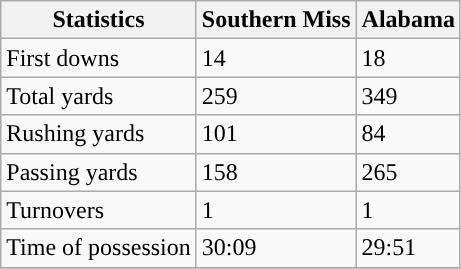<table class="wikitable" style="float: left;">
<tr>
<th>Statistics</th>
<th style=>Southern Miss</th>
<th>Alabama</th>
</tr>
<tr>
<td>First downs</td>
<td>14</td>
<td>18</td>
</tr>
<tr>
<td>Total yards</td>
<td>259</td>
<td>349</td>
</tr>
<tr>
<td>Rushing yards</td>
<td>101</td>
<td>84</td>
</tr>
<tr>
<td>Passing yards</td>
<td>158</td>
<td>265</td>
</tr>
<tr>
<td>Turnovers</td>
<td>1</td>
<td>1</td>
</tr>
<tr>
<td>Time of possession</td>
<td>30:09</td>
<td>29:51</td>
</tr>
<tr>
</tr>
</table>
